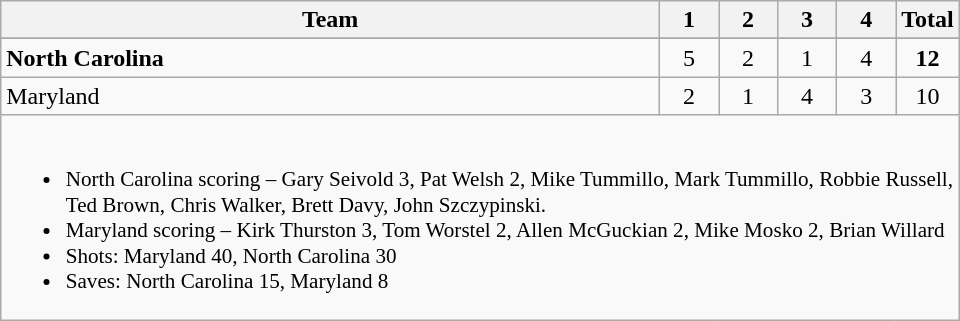<table class="wikitable" style="text-align:center; max-width:40em">
<tr>
<th>Team</th>
<th style="width:2em">1</th>
<th style="width:2em">2</th>
<th style="width:2em">3</th>
<th style="width:2em">4</th>
<th style="width:2em">Total</th>
</tr>
<tr>
</tr>
<tr>
<td style="text-align:left"><strong>North Carolina</strong></td>
<td>5</td>
<td>2</td>
<td>1</td>
<td>4</td>
<td><strong>12</strong></td>
</tr>
<tr>
<td style="text-align:left">Maryland</td>
<td>2</td>
<td>1</td>
<td>4</td>
<td>3</td>
<td>10</td>
</tr>
<tr>
<td colspan=6 style="text-align:left; font-size:88%;"><br><ul><li>North Carolina scoring – Gary Seivold 3, Pat Welsh 2, Mike Tummillo, Mark Tummillo, Robbie Russell, Ted Brown, Chris Walker, Brett Davy, John Szczypinski.</li><li>Maryland scoring – Kirk Thurston 3, Tom Worstel 2, Allen McGuckian 2, Mike Mosko 2, Brian Willard</li><li>Shots: Maryland 40, North Carolina 30</li><li>Saves: North Carolina 15, Maryland 8</li></ul></td>
</tr>
</table>
